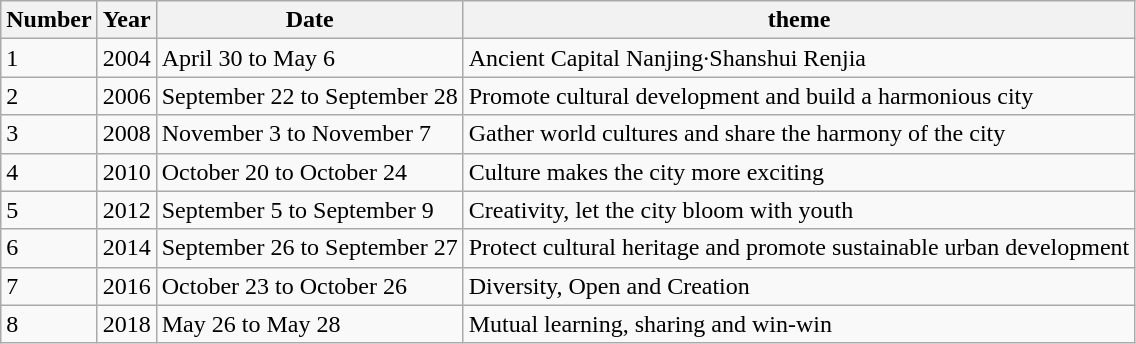<table class="wikitable">
<tr>
<th>Number</th>
<th>Year</th>
<th>Date</th>
<th>theme</th>
</tr>
<tr>
<td>1</td>
<td>2004</td>
<td>April 30 to May 6</td>
<td>Ancient Capital Nanjing·Shanshui Renjia</td>
</tr>
<tr>
<td>2</td>
<td>2006</td>
<td>September 22 to September 28</td>
<td>Promote cultural development and build a harmonious city</td>
</tr>
<tr>
<td>3</td>
<td>2008</td>
<td>November 3 to November 7</td>
<td>Gather world cultures and share the harmony of the city</td>
</tr>
<tr>
<td>4</td>
<td>2010</td>
<td>October 20 to October 24</td>
<td>Culture makes the city more exciting</td>
</tr>
<tr>
<td>5</td>
<td>2012</td>
<td>September 5 to September 9</td>
<td>Creativity, let the city bloom with youth</td>
</tr>
<tr>
<td>6</td>
<td>2014</td>
<td>September 26 to September 27</td>
<td>Protect cultural heritage and promote sustainable urban development</td>
</tr>
<tr>
<td>7</td>
<td>2016</td>
<td>October 23 to October 26</td>
<td>Diversity, Open and Creation</td>
</tr>
<tr>
<td>8</td>
<td>2018</td>
<td>May 26 to May 28</td>
<td>Mutual learning, sharing and win-win</td>
</tr>
</table>
